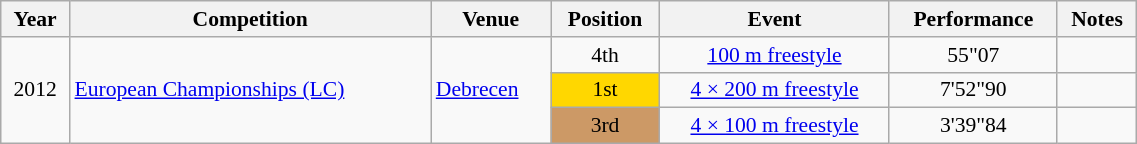<table class="wikitable" width=60% style="font-size:90%; text-align:center;">
<tr>
<th>Year</th>
<th>Competition</th>
<th>Venue</th>
<th>Position</th>
<th>Event</th>
<th>Performance</th>
<th>Notes</th>
</tr>
<tr>
<td rowspan=3>2012</td>
<td rowspan=3 align=left><a href='#'>European Championships (LC)</a></td>
<td rowspan=3 align=left> <a href='#'>Debrecen</a></td>
<td>4th</td>
<td><a href='#'>100 m freestyle</a></td>
<td>55"07</td>
<td></td>
</tr>
<tr>
<td bgcolor=gold>1st</td>
<td><a href='#'>4 × 200 m freestyle</a></td>
<td>7'52"90</td>
<td></td>
</tr>
<tr>
<td bgcolor=cc9966>3rd</td>
<td><a href='#'>4 × 100 m freestyle</a></td>
<td>3'39"84</td>
<td></td>
</tr>
</table>
